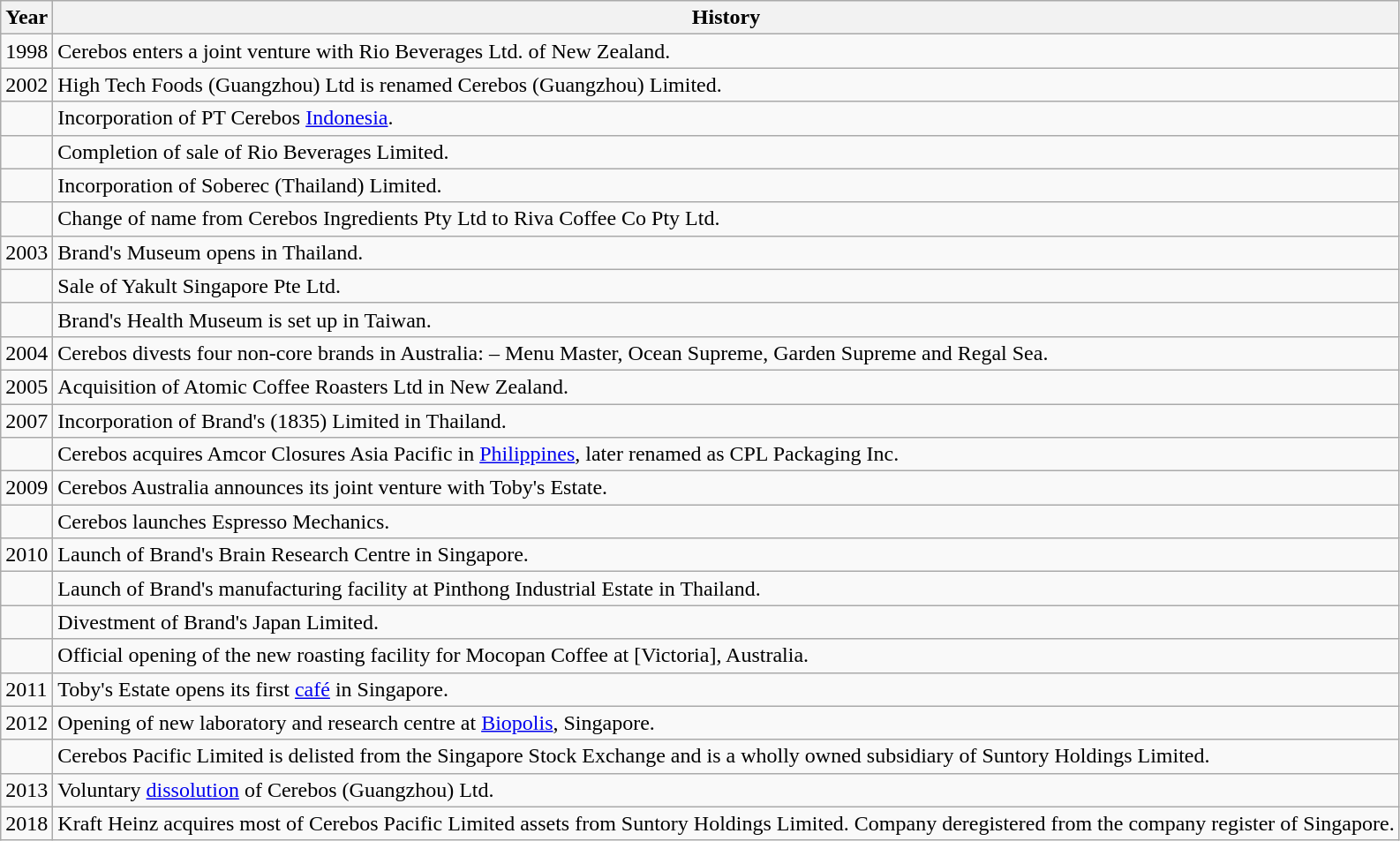<table class="wikitable sortable">
<tr>
<th>Year</th>
<th>History</th>
</tr>
<tr>
<td>1998</td>
<td>Cerebos enters a joint venture with Rio Beverages Ltd. of New Zealand.</td>
</tr>
<tr>
<td>2002</td>
<td>High Tech Foods (Guangzhou) Ltd is renamed Cerebos (Guangzhou) Limited.</td>
</tr>
<tr>
<td></td>
<td>Incorporation of PT Cerebos <a href='#'>Indonesia</a>.</td>
</tr>
<tr>
<td></td>
<td>Completion of sale of Rio Beverages Limited.</td>
</tr>
<tr>
<td></td>
<td>Incorporation of Soberec (Thailand) Limited.</td>
</tr>
<tr>
<td></td>
<td>Change of name from Cerebos Ingredients Pty Ltd to Riva Coffee Co Pty Ltd.</td>
</tr>
<tr>
<td>2003</td>
<td>Brand's Museum opens in Thailand.</td>
</tr>
<tr>
<td></td>
<td>Sale of Yakult Singapore Pte Ltd.</td>
</tr>
<tr>
<td></td>
<td>Brand's Health Museum is set up in Taiwan.</td>
</tr>
<tr>
<td>2004</td>
<td>Cerebos divests four non-core brands in Australia: – Menu Master, Ocean Supreme, Garden Supreme and Regal Sea.</td>
</tr>
<tr>
<td>2005</td>
<td>Acquisition of Atomic Coffee Roasters Ltd in New Zealand.</td>
</tr>
<tr>
<td>2007</td>
<td>Incorporation of Brand's (1835) Limited in Thailand.</td>
</tr>
<tr>
<td></td>
<td>Cerebos acquires Amcor Closures Asia Pacific in <a href='#'>Philippines</a>, later renamed as CPL Packaging Inc.</td>
</tr>
<tr>
<td>2009</td>
<td>Cerebos Australia announces its joint venture with Toby's Estate.</td>
</tr>
<tr>
<td></td>
<td>Cerebos launches Espresso Mechanics.</td>
</tr>
<tr>
<td>2010</td>
<td>Launch of Brand's Brain Research Centre in Singapore.</td>
</tr>
<tr>
<td></td>
<td>Launch of Brand's manufacturing facility at Pinthong Industrial Estate in Thailand.</td>
</tr>
<tr>
<td></td>
<td>Divestment of Brand's Japan Limited.</td>
</tr>
<tr>
<td></td>
<td>Official opening of the new roasting facility for Mocopan Coffee at [Victoria], Australia.</td>
</tr>
<tr>
<td>2011</td>
<td>Toby's Estate opens its first <a href='#'>café</a> in Singapore.</td>
</tr>
<tr>
<td>2012</td>
<td>Opening of new laboratory and research centre at <a href='#'>Biopolis</a>, Singapore.</td>
</tr>
<tr>
<td></td>
<td>Cerebos Pacific Limited is delisted from the Singapore Stock Exchange and is a wholly owned subsidiary of Suntory Holdings Limited.</td>
</tr>
<tr>
<td>2013</td>
<td>Voluntary <a href='#'>dissolution</a> of Cerebos (Guangzhou) Ltd.</td>
</tr>
<tr>
<td>2018</td>
<td>Kraft Heinz acquires most of Cerebos Pacific Limited assets from Suntory Holdings Limited. Company deregistered from the company register of Singapore.</td>
</tr>
</table>
